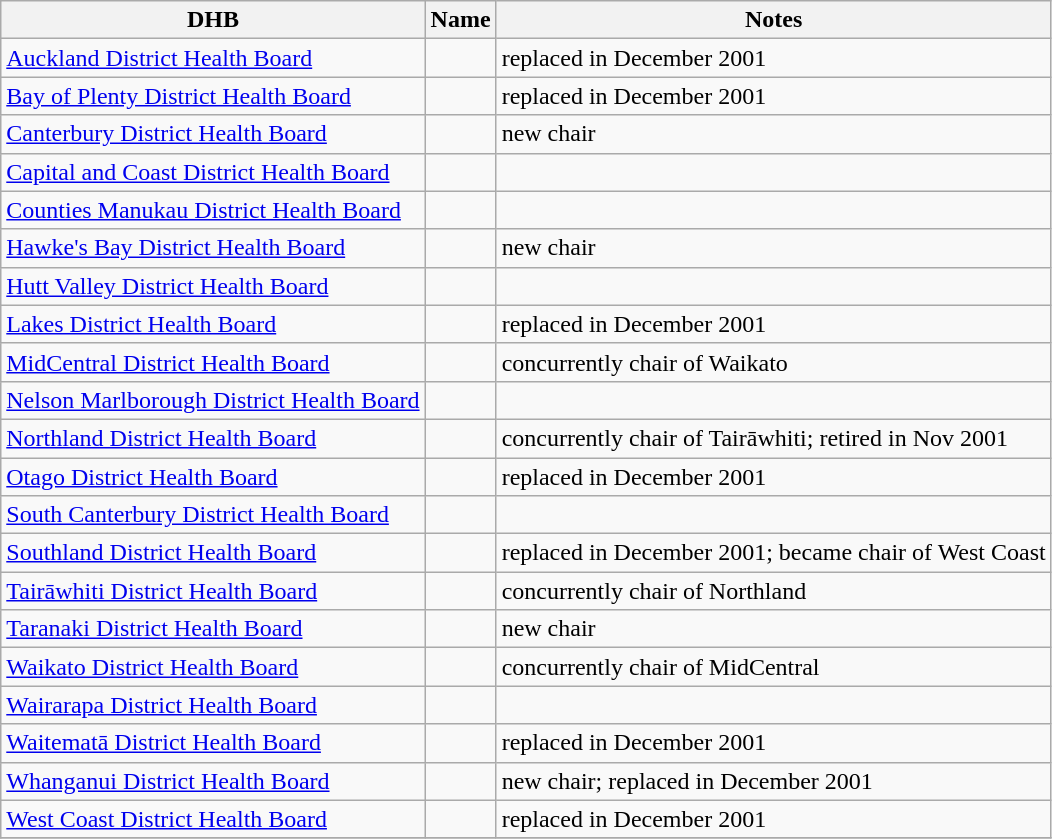<table class="wikitable sortable">
<tr>
<th>DHB</th>
<th>Name</th>
<th>Notes</th>
</tr>
<tr>
<td><a href='#'>Auckland District Health Board</a></td>
<td></td>
<td>replaced in December 2001</td>
</tr>
<tr>
<td><a href='#'>Bay of Plenty District Health Board</a></td>
<td></td>
<td>replaced in December 2001</td>
</tr>
<tr>
<td><a href='#'>Canterbury District Health Board</a></td>
<td></td>
<td>new chair</td>
</tr>
<tr>
<td><a href='#'>Capital and Coast District Health Board</a></td>
<td></td>
<td></td>
</tr>
<tr>
<td><a href='#'>Counties Manukau District Health Board</a></td>
<td></td>
<td></td>
</tr>
<tr>
<td><a href='#'>Hawke's Bay District Health Board</a></td>
<td></td>
<td>new chair</td>
</tr>
<tr>
<td><a href='#'>Hutt Valley District Health Board</a></td>
<td></td>
<td></td>
</tr>
<tr>
<td><a href='#'>Lakes District Health Board</a></td>
<td></td>
<td>replaced in December 2001</td>
</tr>
<tr>
<td><a href='#'>MidCentral District Health Board</a></td>
<td></td>
<td>concurrently chair of Waikato</td>
</tr>
<tr>
<td><a href='#'>Nelson Marlborough District Health Board</a></td>
<td></td>
<td></td>
</tr>
<tr>
<td><a href='#'>Northland District Health Board</a></td>
<td></td>
<td>concurrently chair of Tairāwhiti; retired in Nov 2001</td>
</tr>
<tr>
<td><a href='#'>Otago District Health Board</a></td>
<td></td>
<td>replaced in December 2001</td>
</tr>
<tr>
<td><a href='#'>South Canterbury District Health Board</a></td>
<td></td>
<td></td>
</tr>
<tr>
<td><a href='#'>Southland District Health Board</a></td>
<td></td>
<td>replaced in December 2001; became chair of West Coast</td>
</tr>
<tr>
<td><a href='#'>Tairāwhiti District Health Board</a></td>
<td></td>
<td>concurrently chair of Northland</td>
</tr>
<tr>
<td><a href='#'>Taranaki District Health Board</a></td>
<td></td>
<td>new chair</td>
</tr>
<tr>
<td><a href='#'>Waikato District Health Board</a></td>
<td></td>
<td>concurrently chair of MidCentral</td>
</tr>
<tr>
<td><a href='#'>Wairarapa District Health Board</a></td>
<td></td>
<td></td>
</tr>
<tr>
<td><a href='#'>Waitematā District Health Board</a></td>
<td></td>
<td>replaced in December 2001</td>
</tr>
<tr>
<td><a href='#'>Whanganui District Health Board</a></td>
<td></td>
<td>new chair; replaced in December 2001</td>
</tr>
<tr>
<td><a href='#'>West Coast District Health Board</a></td>
<td></td>
<td>replaced in December 2001</td>
</tr>
<tr>
</tr>
</table>
